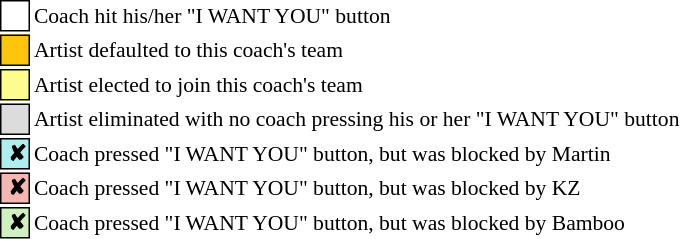<table class="toccolours" style="font-size: 90%; white-space: nowrap;">
<tr>
<td style="background:white; border: 1px solid black;"> <strong></strong> </td>
<td>Coach hit his/her "I WANT YOU" button</td>
</tr>
<tr>
<td style="background:#FFC40C; border: 1px solid black">    </td>
<td>Artist defaulted to this coach's team</td>
</tr>
<tr>
<td style="background:#fdfc8f; border: 1px solid black;">    </td>
<td style="padding-right: 8px">Artist elected to join this coach's team</td>
</tr>
<tr>
<td style="background:#DCDCDC; border: 1px solid black">    </td>
<td>Artist eliminated with no coach pressing his or her "I WANT YOU" button</td>
</tr>
<tr>
<td style="background:#afeeee; border:1px solid black;"> <strong>✘</strong></td>
<td>Coach pressed  "I WANT YOU" button, but was blocked by Martin</td>
</tr>
<tr>
<td style="background:#f5b7b1; border:1px solid black;"> <strong>✘</strong></td>
<td>Coach pressed  "I WANT YOU" button, but was blocked by KZ</td>
</tr>
<tr>
<td style="background:#d0f0c0; border:1px solid black;"> <strong>✘</strong></td>
<td>Coach pressed  "I WANT YOU" button, but was blocked by Bamboo</td>
</tr>
<tr>
</tr>
</table>
